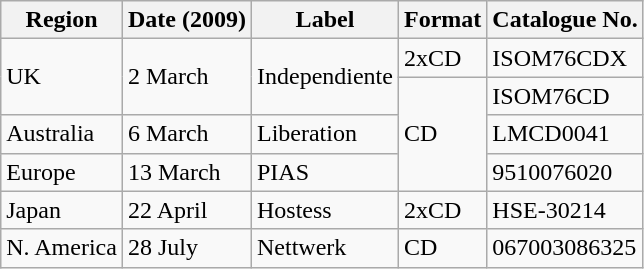<table class="wikitable">
<tr>
<th>Region</th>
<th>Date (2009)</th>
<th>Label</th>
<th>Format</th>
<th>Catalogue No.</th>
</tr>
<tr>
<td rowspan="2">UK</td>
<td rowspan="2">2 March</td>
<td rowspan="2">Independiente</td>
<td>2xCD</td>
<td>ISOM76CDX</td>
</tr>
<tr>
<td rowspan="3">CD</td>
<td>ISOM76CD</td>
</tr>
<tr>
<td>Australia</td>
<td>6 March</td>
<td>Liberation</td>
<td>LMCD0041</td>
</tr>
<tr>
<td>Europe</td>
<td>13 March</td>
<td>PIAS</td>
<td>9510076020</td>
</tr>
<tr>
<td>Japan</td>
<td>22 April</td>
<td>Hostess</td>
<td>2xCD</td>
<td>HSE-30214</td>
</tr>
<tr>
<td>N. America</td>
<td>28 July</td>
<td>Nettwerk</td>
<td>CD</td>
<td>067003086325</td>
</tr>
</table>
